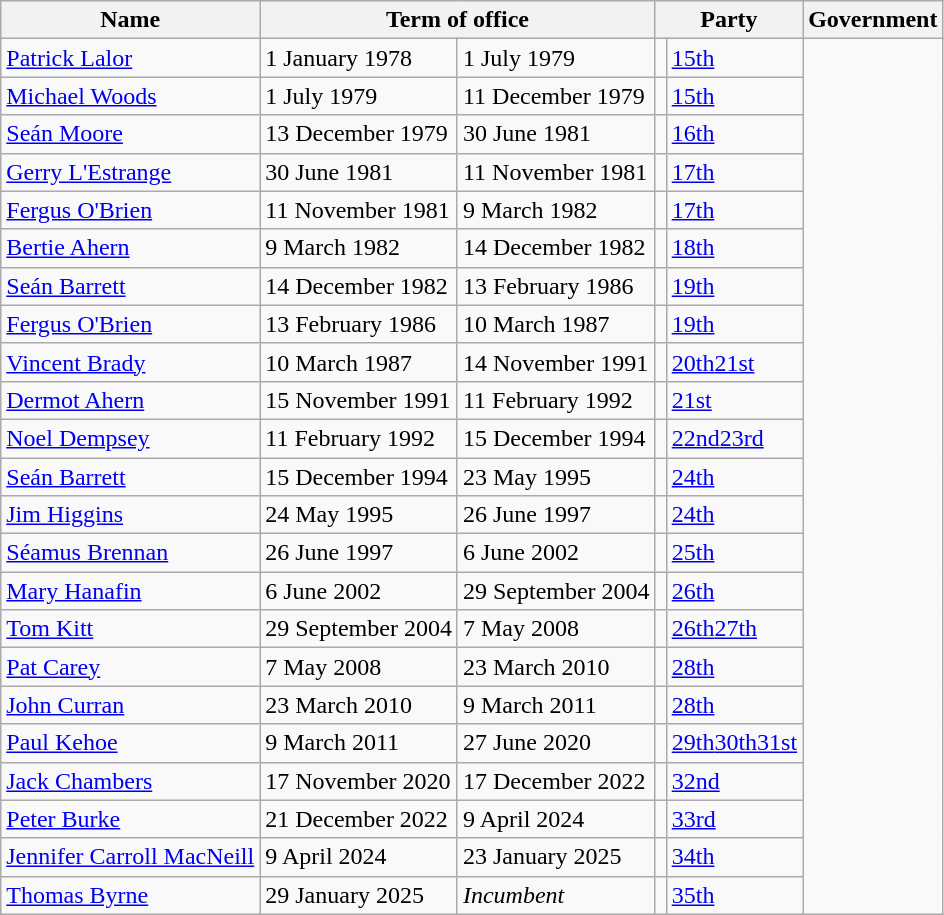<table class="wikitable">
<tr>
<th>Name</th>
<th colspan="2">Term of office</th>
<th colspan="2">Party</th>
<th>Government</th>
</tr>
<tr>
<td><a href='#'>Patrick Lalor</a></td>
<td>1 January 1978</td>
<td>1 July 1979</td>
<td></td>
<td><a href='#'>15th</a></td>
</tr>
<tr>
<td><a href='#'>Michael Woods</a></td>
<td>1 July 1979</td>
<td>11 December 1979</td>
<td></td>
<td><a href='#'>15th</a></td>
</tr>
<tr>
<td><a href='#'>Seán Moore</a></td>
<td>13 December 1979</td>
<td>30 June 1981</td>
<td></td>
<td><a href='#'>16th</a></td>
</tr>
<tr>
<td><a href='#'>Gerry L'Estrange</a></td>
<td>30 June 1981</td>
<td>11 November 1981</td>
<td></td>
<td><a href='#'>17th</a></td>
</tr>
<tr>
<td><a href='#'>Fergus O'Brien</a></td>
<td>11 November 1981</td>
<td>9 March 1982</td>
<td></td>
<td><a href='#'>17th</a></td>
</tr>
<tr>
<td><a href='#'>Bertie Ahern</a></td>
<td>9 March 1982</td>
<td>14 December 1982</td>
<td></td>
<td><a href='#'>18th</a></td>
</tr>
<tr>
<td><a href='#'>Seán Barrett</a></td>
<td>14 December 1982</td>
<td>13 February 1986</td>
<td></td>
<td><a href='#'>19th</a></td>
</tr>
<tr>
<td><a href='#'>Fergus O'Brien</a></td>
<td>13 February 1986</td>
<td>10 March 1987</td>
<td></td>
<td><a href='#'>19th</a></td>
</tr>
<tr>
<td><a href='#'>Vincent Brady</a></td>
<td>10 March 1987</td>
<td>14 November 1991</td>
<td></td>
<td><a href='#'>20th</a><a href='#'>21st</a></td>
</tr>
<tr>
<td><a href='#'>Dermot Ahern</a></td>
<td>15 November 1991</td>
<td>11 February 1992</td>
<td></td>
<td><a href='#'>21st</a></td>
</tr>
<tr>
<td><a href='#'>Noel Dempsey</a></td>
<td>11 February 1992</td>
<td>15 December 1994</td>
<td></td>
<td><a href='#'>22nd</a><a href='#'>23rd</a></td>
</tr>
<tr>
<td><a href='#'>Seán Barrett</a></td>
<td>15 December 1994</td>
<td>23 May 1995</td>
<td></td>
<td><a href='#'>24th</a></td>
</tr>
<tr>
<td><a href='#'>Jim Higgins</a></td>
<td>24 May 1995</td>
<td>26 June 1997</td>
<td></td>
<td><a href='#'>24th</a></td>
</tr>
<tr>
<td><a href='#'>Séamus Brennan</a></td>
<td>26 June 1997</td>
<td>6 June 2002</td>
<td></td>
<td><a href='#'>25th</a></td>
</tr>
<tr>
<td><a href='#'>Mary Hanafin</a></td>
<td>6 June 2002</td>
<td>29 September 2004</td>
<td></td>
<td><a href='#'>26th</a></td>
</tr>
<tr>
<td><a href='#'>Tom Kitt</a></td>
<td>29 September 2004</td>
<td>7 May 2008</td>
<td></td>
<td><a href='#'>26th</a><a href='#'>27th</a></td>
</tr>
<tr>
<td><a href='#'>Pat Carey</a></td>
<td>7 May 2008</td>
<td>23 March 2010</td>
<td></td>
<td><a href='#'>28th</a></td>
</tr>
<tr>
<td><a href='#'>John Curran</a></td>
<td>23 March 2010</td>
<td>9 March 2011</td>
<td></td>
<td><a href='#'>28th</a></td>
</tr>
<tr>
<td><a href='#'>Paul Kehoe</a></td>
<td>9 March 2011</td>
<td>27 June 2020</td>
<td></td>
<td><a href='#'>29th</a><a href='#'>30th</a><a href='#'>31st</a></td>
</tr>
<tr>
<td><a href='#'>Jack Chambers</a></td>
<td>17 November 2020</td>
<td>17 December 2022</td>
<td></td>
<td><a href='#'>32nd</a></td>
</tr>
<tr>
<td><a href='#'>Peter Burke</a></td>
<td>21 December 2022</td>
<td>9 April 2024</td>
<td></td>
<td><a href='#'>33rd</a></td>
</tr>
<tr>
<td><a href='#'>Jennifer Carroll MacNeill</a></td>
<td>9 April 2024</td>
<td>23 January 2025</td>
<td></td>
<td><a href='#'>34th</a></td>
</tr>
<tr>
<td><a href='#'>Thomas Byrne</a></td>
<td>29 January 2025</td>
<td><em>Incumbent</em></td>
<td></td>
<td><a href='#'>35th</a></td>
</tr>
</table>
